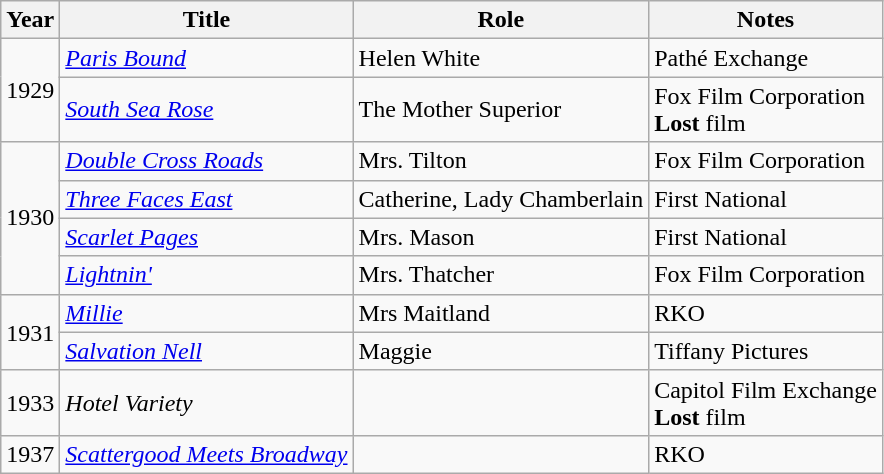<table class="wikitable sortable">
<tr>
<th>Year</th>
<th>Title</th>
<th>Role</th>
<th class="unsortable">Notes</th>
</tr>
<tr>
<td rowspan=2>1929</td>
<td><em><a href='#'>Paris Bound</a></em></td>
<td>Helen White</td>
<td>Pathé Exchange</td>
</tr>
<tr>
<td><em><a href='#'>South Sea Rose</a></em></td>
<td>The Mother Superior</td>
<td>Fox Film Corporation <br> <strong>Lost</strong> film</td>
</tr>
<tr>
<td rowspan=4>1930</td>
<td><em><a href='#'>Double Cross Roads</a></em></td>
<td>Mrs. Tilton</td>
<td>Fox Film Corporation</td>
</tr>
<tr>
<td><em><a href='#'>Three Faces East</a></em></td>
<td>Catherine, Lady Chamberlain</td>
<td>First National</td>
</tr>
<tr>
<td><em><a href='#'>Scarlet Pages</a></em></td>
<td>Mrs. Mason</td>
<td>First National</td>
</tr>
<tr>
<td><em><a href='#'>Lightnin'</a></em></td>
<td>Mrs. Thatcher</td>
<td>Fox Film Corporation</td>
</tr>
<tr>
<td rowspan=2>1931</td>
<td><em><a href='#'>Millie</a></em></td>
<td>Mrs Maitland</td>
<td>RKO</td>
</tr>
<tr>
<td><em><a href='#'>Salvation Nell</a></em></td>
<td>Maggie</td>
<td>Tiffany Pictures</td>
</tr>
<tr>
<td>1933</td>
<td><em>Hotel Variety</em></td>
<td></td>
<td>Capitol Film Exchange <br> <strong>Lost</strong> film</td>
</tr>
<tr>
<td>1937</td>
<td><em><a href='#'>Scattergood Meets Broadway</a></em></td>
<td></td>
<td>RKO</td>
</tr>
</table>
